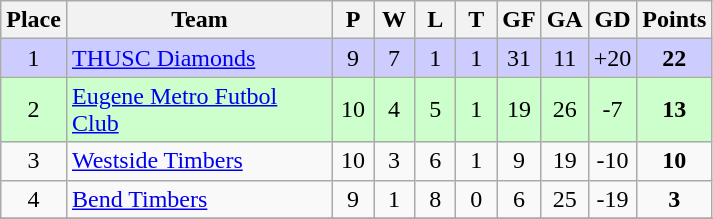<table class="wikitable" style="text-align:center;">
<tr>
<th>Place</th>
<th width="170">Team</th>
<th width="20">P</th>
<th width="20">W</th>
<th width="20">L</th>
<th width="20">T</th>
<th width="20">GF</th>
<th width="20">GA</th>
<th width="25">GD</th>
<th>Points</th>
</tr>
<tr bgcolor=#ccccff>
<td>1</td>
<td style="text-align:left;"><a href='#'>THUSC Diamonds</a></td>
<td>9</td>
<td>7</td>
<td>1</td>
<td>1</td>
<td>31</td>
<td>11</td>
<td>+20</td>
<td><strong>22</strong></td>
</tr>
<tr bgcolor=#ccffcc>
<td>2</td>
<td style="text-align:left;"><a href='#'>Eugene Metro Futbol Club</a></td>
<td>10</td>
<td>4</td>
<td>5</td>
<td>1</td>
<td>19</td>
<td>26</td>
<td>-7</td>
<td><strong>13</strong></td>
</tr>
<tr>
<td>3</td>
<td style="text-align:left;"><a href='#'>Westside Timbers</a></td>
<td>10</td>
<td>3</td>
<td>6</td>
<td>1</td>
<td>9</td>
<td>19</td>
<td>-10</td>
<td><strong>10</strong></td>
</tr>
<tr>
<td>4</td>
<td style="text-align:left;"><a href='#'>Bend Timbers</a></td>
<td>9</td>
<td>1</td>
<td>8</td>
<td>0</td>
<td>6</td>
<td>25</td>
<td>-19</td>
<td><strong>3</strong></td>
</tr>
<tr>
</tr>
</table>
